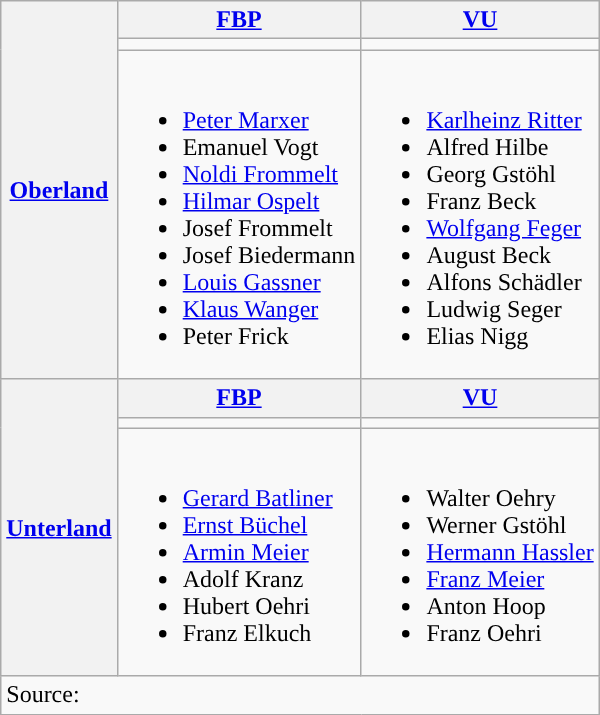<table class="wikitable">
<tr>
<th rowspan="3"><a href='#'>Oberland</a></th>
<th><a href='#'>FBP</a></th>
<th><a href='#'>VU</a></th>
</tr>
<tr>
<td></td>
<td></td>
</tr>
<tr>
<td><br><ul><li><a href='#'>Peter Marxer</a></li><li>Emanuel Vogt</li><li><a href='#'>Noldi Frommelt</a></li><li><a href='#'>Hilmar Ospelt</a></li><li>Josef Frommelt</li><li>Josef Biedermann</li><li><a href='#'>Louis Gassner</a></li><li><a href='#'>Klaus Wanger</a></li><li>Peter Frick</li></ul></td>
<td><br><ul><li><a href='#'>Karlheinz Ritter</a></li><li>Alfred Hilbe</li><li>Georg Gstöhl</li><li>Franz Beck</li><li><a href='#'>Wolfgang Feger</a></li><li>August Beck</li><li>Alfons Schädler</li><li>Ludwig Seger</li><li>Elias Nigg</li></ul></td>
</tr>
<tr>
<th rowspan="3"><a href='#'>Unterland</a></th>
<th><a href='#'>FBP</a></th>
<th><a href='#'>VU</a></th>
</tr>
<tr>
<td></td>
<td></td>
</tr>
<tr>
<td><br><ul><li><a href='#'>Gerard Batliner</a></li><li><a href='#'>Ernst Büchel</a></li><li><a href='#'>Armin Meier</a></li><li>Adolf Kranz</li><li>Hubert Oehri</li><li>Franz Elkuch</li></ul></td>
<td><br><ul><li>Walter Oehry</li><li>Werner Gstöhl</li><li><a href='#'>Hermann Hassler</a></li><li><a href='#'>Franz Meier</a></li><li>Anton Hoop</li><li>Franz Oehri</li></ul></td>
</tr>
<tr>
<td colspan="3">Source: </td>
</tr>
</table>
